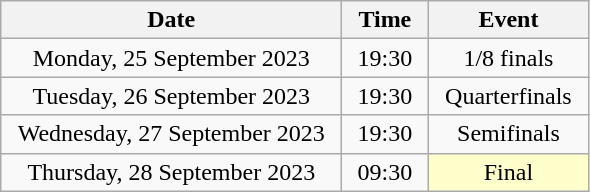<table class = "wikitable" style="text-align:center;">
<tr>
<th width=220>Date</th>
<th width=50>Time</th>
<th width=100>Event</th>
</tr>
<tr>
<td>Monday, 25 September 2023</td>
<td>19:30</td>
<td>1/8 finals</td>
</tr>
<tr>
<td>Tuesday, 26 September 2023</td>
<td>19:30</td>
<td>Quarterfinals</td>
</tr>
<tr>
<td>Wednesday, 27 September 2023</td>
<td>19:30</td>
<td>Semifinals</td>
</tr>
<tr>
<td>Thursday, 28 September 2023</td>
<td>09:30</td>
<td bgcolor=ffffcc>Final</td>
</tr>
</table>
